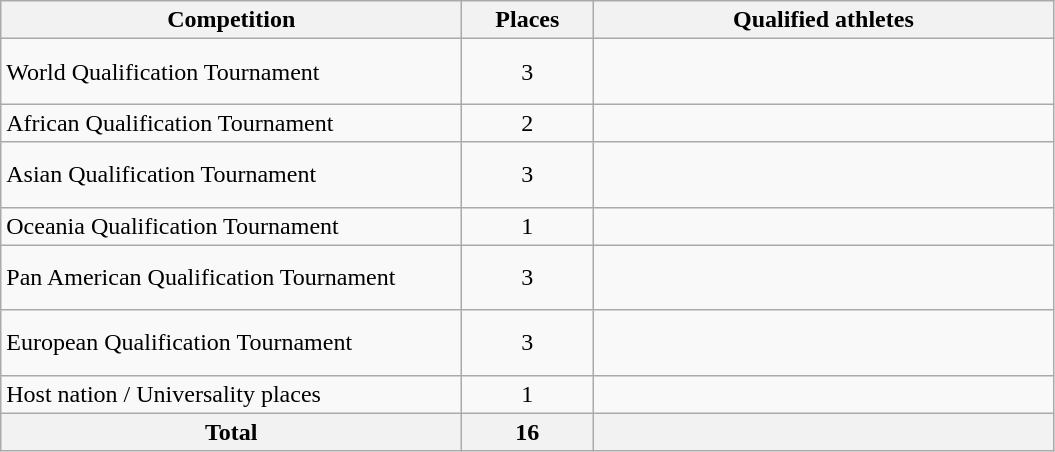<table class = "wikitable">
<tr>
<th width=300>Competition</th>
<th width=80>Places</th>
<th width=300>Qualified athletes</th>
</tr>
<tr>
<td>World Qualification Tournament</td>
<td align="center">3</td>
<td><br><br></td>
</tr>
<tr>
<td>African Qualification Tournament</td>
<td align="center">2</td>
<td><br></td>
</tr>
<tr>
<td>Asian Qualification Tournament</td>
<td align="center">3</td>
<td><br><br></td>
</tr>
<tr>
<td>Oceania Qualification Tournament</td>
<td align="center">1</td>
<td></td>
</tr>
<tr>
<td>Pan American Qualification Tournament</td>
<td align="center">3</td>
<td><br><br></td>
</tr>
<tr>
<td>European Qualification Tournament</td>
<td align="center">3</td>
<td><br><br></td>
</tr>
<tr>
<td>Host nation / Universality places</td>
<td align="center">1</td>
<td></td>
</tr>
<tr>
<th>Total</th>
<th>16</th>
<th></th>
</tr>
</table>
